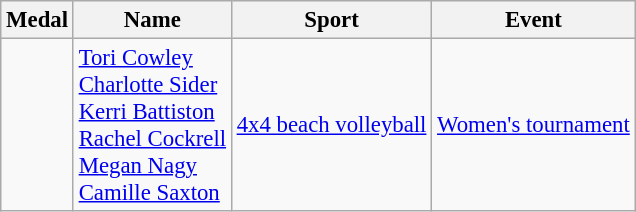<table class="wikitable sortable" style="font-size: 95%;">
<tr>
<th>Medal</th>
<th>Name</th>
<th>Sport</th>
<th>Event</th>
</tr>
<tr>
<td></td>
<td><a href='#'>Tori Cowley</a><br><a href='#'>Charlotte Sider</a><br><a href='#'>Kerri Battiston</a><br><a href='#'>Rachel Cockrell</a><br><a href='#'>Megan Nagy</a><br><a href='#'>Camille Saxton</a></td>
<td><a href='#'>4x4 beach volleyball</a></td>
<td><a href='#'>Women's tournament</a></td>
</tr>
</table>
